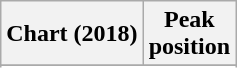<table class="wikitable plainrowheaders" style="text-align:center">
<tr>
<th scope="col">Chart (2018)</th>
<th scope="col">Peak<br> position</th>
</tr>
<tr>
</tr>
<tr>
</tr>
<tr>
</tr>
</table>
